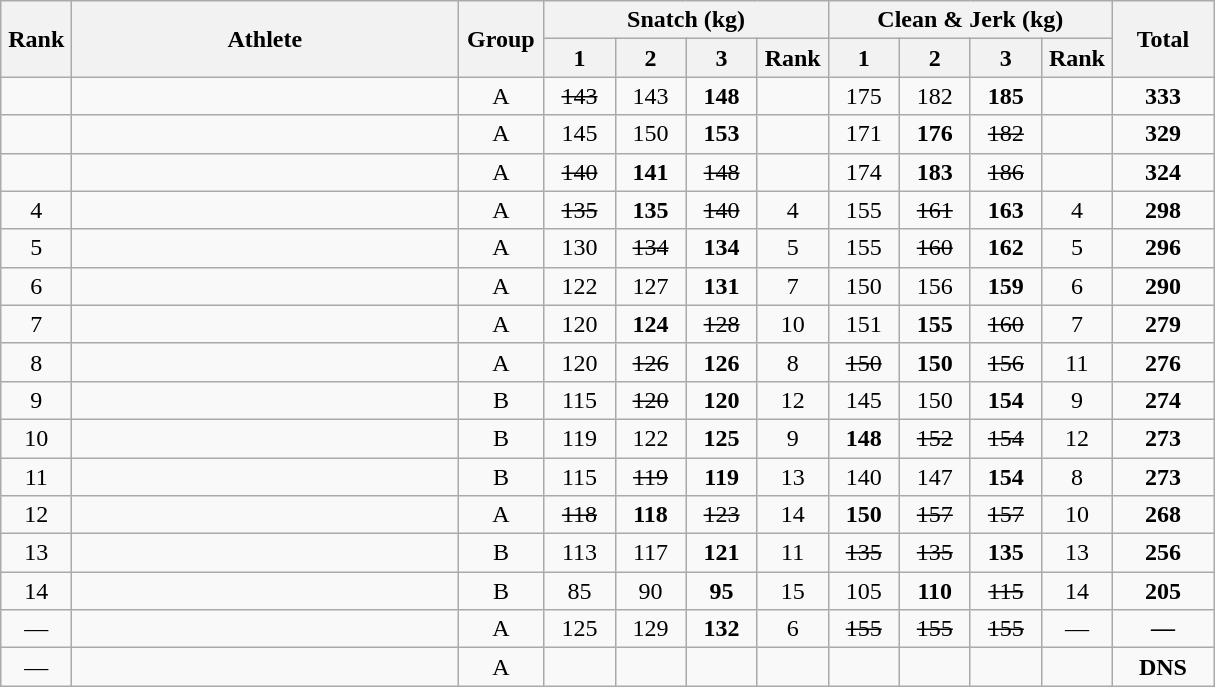<table class = "wikitable" style="text-align:center;">
<tr>
<th rowspan=2 width=40>Rank</th>
<th rowspan=2 width=250>Athlete</th>
<th rowspan=2 width=50>Group</th>
<th colspan=4>Snatch (kg)</th>
<th colspan=4>Clean & Jerk (kg)</th>
<th rowspan=2 width=60>Total</th>
</tr>
<tr>
<th width=40>1</th>
<th width=40>2</th>
<th width=40>3</th>
<th width=40>Rank</th>
<th width=40>1</th>
<th width=40>2</th>
<th width=40>3</th>
<th width=40>Rank</th>
</tr>
<tr>
<td></td>
<td align=left></td>
<td>A</td>
<td><s>143</s></td>
<td>143</td>
<td><strong>148</strong></td>
<td></td>
<td>175</td>
<td>182</td>
<td><strong>185</strong></td>
<td></td>
<td><strong>333</strong></td>
</tr>
<tr>
<td></td>
<td align=left></td>
<td>A</td>
<td>145</td>
<td>150</td>
<td><strong>153</strong></td>
<td></td>
<td>171</td>
<td><strong>176</strong></td>
<td><s>182</s></td>
<td></td>
<td><strong>329</strong></td>
</tr>
<tr>
<td></td>
<td align=left></td>
<td>A</td>
<td><s>140</s></td>
<td><strong>141</strong></td>
<td><s>148</s></td>
<td></td>
<td>174</td>
<td><strong>183</strong></td>
<td><s>186</s></td>
<td></td>
<td><strong>324</strong></td>
</tr>
<tr>
<td>4</td>
<td align=left></td>
<td>A</td>
<td><s>135</s></td>
<td><strong>135</strong></td>
<td><s>140</s></td>
<td>4</td>
<td>155</td>
<td><s>161</s></td>
<td><strong>163</strong></td>
<td>4</td>
<td><strong>298</strong></td>
</tr>
<tr>
<td>5</td>
<td align=left></td>
<td>A</td>
<td>130</td>
<td><s>134</s></td>
<td><strong>134</strong></td>
<td>5</td>
<td>155</td>
<td><s>160</s></td>
<td><strong>162</strong></td>
<td>5</td>
<td><strong>296</strong></td>
</tr>
<tr>
<td>6</td>
<td align=left></td>
<td>A</td>
<td>122</td>
<td>127</td>
<td><strong>131</strong></td>
<td>7</td>
<td>150</td>
<td>156</td>
<td><strong>159</strong></td>
<td>6</td>
<td><strong>290</strong></td>
</tr>
<tr>
<td>7</td>
<td align=left></td>
<td>A</td>
<td>120</td>
<td><strong>124</strong></td>
<td><s>128</s></td>
<td>10</td>
<td>151</td>
<td><strong>155</strong></td>
<td><s>160</s></td>
<td>7</td>
<td><strong>279</strong></td>
</tr>
<tr>
<td>8</td>
<td align=left></td>
<td>A</td>
<td>120</td>
<td><s>126</s></td>
<td><strong>126</strong></td>
<td>8</td>
<td><s>150</s></td>
<td><strong>150</strong></td>
<td><s>156</s></td>
<td>11</td>
<td><strong>276</strong></td>
</tr>
<tr>
<td>9</td>
<td align=left></td>
<td>B</td>
<td>115</td>
<td><s>120</s></td>
<td><strong>120</strong></td>
<td>12</td>
<td>145</td>
<td>150</td>
<td><strong>154</strong></td>
<td>9</td>
<td><strong>274</strong></td>
</tr>
<tr>
<td>10</td>
<td align=left></td>
<td>B</td>
<td>119</td>
<td>122</td>
<td><strong>125</strong></td>
<td>9</td>
<td><strong>148</strong></td>
<td><s>152</s></td>
<td><s>154</s></td>
<td>12</td>
<td><strong>273</strong></td>
</tr>
<tr>
<td>11</td>
<td align=left></td>
<td>B</td>
<td>115</td>
<td><s>119</s></td>
<td><strong>119</strong></td>
<td>13</td>
<td>140</td>
<td>147</td>
<td><strong>154</strong></td>
<td>8</td>
<td><strong>273</strong></td>
</tr>
<tr>
<td>12</td>
<td align=left></td>
<td>A</td>
<td><s>118</s></td>
<td><strong>118</strong></td>
<td><s>123</s></td>
<td>14</td>
<td><strong>150</strong></td>
<td><s>157</s></td>
<td><s>157</s></td>
<td>10</td>
<td><strong>268</strong></td>
</tr>
<tr>
<td>13</td>
<td align=left></td>
<td>B</td>
<td>113</td>
<td>117</td>
<td><strong>121</strong></td>
<td>11</td>
<td><s>135</s></td>
<td><s>135</s></td>
<td><strong>135</strong></td>
<td>13</td>
<td><strong>256</strong></td>
</tr>
<tr>
<td>14</td>
<td align=left></td>
<td>B</td>
<td>85</td>
<td>90</td>
<td><strong>95</strong></td>
<td>15</td>
<td>105</td>
<td><strong>110</strong></td>
<td><s>115</s></td>
<td>14</td>
<td><strong>205</strong></td>
</tr>
<tr>
<td>—</td>
<td align=left></td>
<td>A</td>
<td>125</td>
<td>129</td>
<td><strong>132</strong></td>
<td>6</td>
<td><s>155</s></td>
<td><s>155</s></td>
<td><s>155</s></td>
<td>—</td>
<td><strong>—</strong></td>
</tr>
<tr>
<td>—</td>
<td align=left></td>
<td>A</td>
<td></td>
<td></td>
<td></td>
<td></td>
<td></td>
<td></td>
<td></td>
<td></td>
<td><strong>DNS</strong></td>
</tr>
</table>
